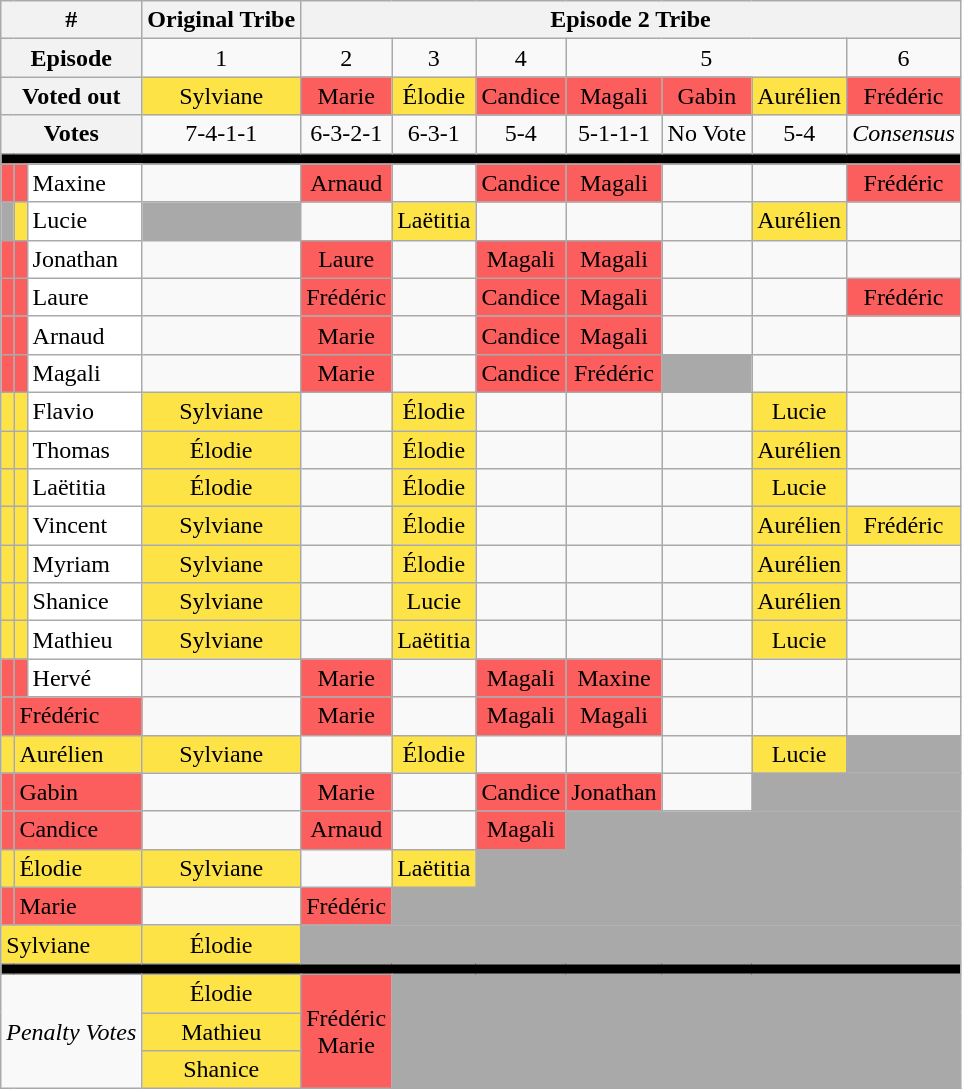<table class="wikitable" text-align:center;">
<tr>
<th colspan="3">#</th>
<th colspan="1">Original Tribe</th>
<th colspan="7">Episode 2 Tribe</th>
</tr>
<tr>
<th colspan="3" align="left">Episode</th>
<td align="center">1</td>
<td align="center">2</td>
<td align="center">3</td>
<td align="center">4</td>
<td colspan="3" align="center">5</td>
<td align="center">6</td>
</tr>
<tr>
<th colspan="3" align="left">Voted out</th>
<td align="center" bgcolor="fee347">Sylviane</td>
<td align="center" bgcolor="fc5d5d">Marie</td>
<td align="center" bgcolor="fee347">Élodie</td>
<td align="center" bgcolor="fc5d5d">Candice</td>
<td align="center" bgcolor="fc5d5d">Magali</td>
<td align="center" bgcolor="fc5d5d">Gabin</td>
<td align="center" bgcolor="fee347">Aurélien</td>
<td align="center" bgcolor="fc5d5d">Frédéric</td>
</tr>
<tr>
<th colspan="3" align="left">Votes</th>
<td align="center">7-4-1-1</td>
<td align="center">6-3-2-1</td>
<td align="center">6-3-1</td>
<td align="center">5-4</td>
<td align="center">5-1-1-1</td>
<td align="center">No Vote</td>
<td align="center">5-4</td>
<td align="center"><em>Consensus</em></td>
</tr>
<tr>
<td colspan="20" bgcolor="#000000"></td>
</tr>
<tr>
<td bgcolor="fc5d5d" align="left"></td>
<td bgcolor="fc5d5d" align="left"></td>
<td bgcolor="white" align="left">Maxine</td>
<td></td>
<td bgcolor="fc5d5d" align="center">Arnaud</td>
<td></td>
<td bgcolor="fc5d5d" align="center">Candice</td>
<td bgcolor="fc5d5d" align="center">Magali</td>
<td></td>
<td></td>
<td bgcolor="fc5d5d" align="center"><span>Frédéric</span></td>
</tr>
<tr>
<td bgcolor="darkgray" align="left"></td>
<td bgcolor="fee347" align="left"></td>
<td bgcolor="white" align="left">Lucie</td>
<td bgcolor="darkgrey"></td>
<td></td>
<td bgcolor="fee347" align="center">Laëtitia</td>
<td></td>
<td></td>
<td></td>
<td bgcolor="fee347" align="center">Aurélien</td>
<td></td>
</tr>
<tr>
<td bgcolor="fc5d5d" align="left"></td>
<td bgcolor="fc5d5d" align="left"></td>
<td bgcolor="white" align="left">Jonathan</td>
<td></td>
<td bgcolor="fc5d5d" align="center">Laure</td>
<td></td>
<td bgcolor="fc5d5d" align="center">Magali</td>
<td bgcolor="fc5d5d" align="center">Magali</td>
<td></td>
<td></td>
<td></td>
</tr>
<tr>
<td bgcolor="fc5d5d" align="left"></td>
<td bgcolor="fc5d5d" align="left"></td>
<td bgcolor="white" align="left">Laure</td>
<td></td>
<td bgcolor="fc5d5d" align="center">Frédéric</td>
<td></td>
<td bgcolor="fc5d5d" align="center">Candice</td>
<td bgcolor="fc5d5d" align="center">Magali</td>
<td></td>
<td></td>
<td bgcolor="fc5d5d" align="center"><span>Frédéric</span></td>
</tr>
<tr>
<td bgcolor="fc5d5d" align="left"></td>
<td bgcolor="fc5d5d" align="left"></td>
<td bgcolor="white" align="left">Arnaud</td>
<td></td>
<td bgcolor="fc5d5d" align="center">Marie</td>
<td></td>
<td bgcolor="fc5d5d" align="center">Candice</td>
<td bgcolor="fc5d5d" align="center">Magali</td>
<td></td>
<td></td>
<td></td>
</tr>
<tr>
<td bgcolor="fc5d5d" align="left"></td>
<td bgcolor="fc5d5d" align="left"></td>
<td bgcolor="white" align="left">Magali</td>
<td></td>
<td bgcolor="fc5d5d" align="center">Marie</td>
<td></td>
<td bgcolor="fc5d5d" align="center">Candice</td>
<td bgcolor="fc5d5d" align="center">Frédéric</td>
<td bgcolor="darkgrey" align="center"></td>
<td></td>
<td></td>
</tr>
<tr>
<td bgcolor="fee347" align="left"></td>
<td bgcolor="fee347" align="left"></td>
<td bgcolor="white" align="left">Flavio</td>
<td bgcolor="fee347" align="center">Sylviane</td>
<td></td>
<td bgcolor="fee347" align="center">Élodie</td>
<td></td>
<td></td>
<td></td>
<td bgcolor="fee347" align="center">Lucie</td>
<td></td>
</tr>
<tr>
<td bgcolor="fee347" align="left"></td>
<td bgcolor="fee347" align="left"></td>
<td bgcolor="white" align="left">Thomas</td>
<td bgcolor="fee347" align="center">Élodie</td>
<td></td>
<td bgcolor="fee347" align="center">Élodie</td>
<td></td>
<td></td>
<td></td>
<td bgcolor="fee347" align="center">Aurélien</td>
<td></td>
</tr>
<tr>
<td bgcolor="fee347" align="left"></td>
<td bgcolor="fee347" align="left"></td>
<td bgcolor="white" align="left">Laëtitia</td>
<td bgcolor="fee347" align="center">Élodie</td>
<td></td>
<td bgcolor="fee347" align="center">Élodie</td>
<td></td>
<td></td>
<td></td>
<td bgcolor="fee347" align="center">Lucie</td>
<td></td>
</tr>
<tr>
<td bgcolor="fee347" align="left"></td>
<td bgcolor="fee347" align="left"></td>
<td bgcolor="white" align="left">Vincent</td>
<td bgcolor="fee347" align="center">Sylviane</td>
<td></td>
<td bgcolor="fee347" align="center">Élodie</td>
<td></td>
<td></td>
<td></td>
<td bgcolor="fee347" align="center">Aurélien</td>
<td bgcolor="fee347" align="center"><span>Frédéric</span></td>
</tr>
<tr>
<td bgcolor="fee347" align="left"></td>
<td bgcolor="fee347" align="left"></td>
<td bgcolor="white" align="left">Myriam</td>
<td bgcolor="fee347" align="center">Sylviane</td>
<td></td>
<td bgcolor="fee347" align="center">Élodie</td>
<td></td>
<td></td>
<td></td>
<td bgcolor="fee347" align="center">Aurélien</td>
<td></td>
</tr>
<tr>
<td bgcolor="fee347" align="left"></td>
<td bgcolor="fee347" align="left"></td>
<td bgcolor="white" align="left">Shanice</td>
<td bgcolor="fee347" align="center">Sylviane</td>
<td></td>
<td bgcolor="fee347" align="center">Lucie</td>
<td></td>
<td></td>
<td></td>
<td bgcolor="fee347" align="center">Aurélien</td>
<td></td>
</tr>
<tr>
<td bgcolor="fee347" align="left"></td>
<td bgcolor="fee347" align="left"></td>
<td bgcolor="white" align="left">Mathieu</td>
<td bgcolor="fee347" align="center">Sylviane</td>
<td></td>
<td bgcolor="fee347" align="center">Laëtitia</td>
<td></td>
<td></td>
<td></td>
<td bgcolor="fee347" align="center">Lucie</td>
<td></td>
</tr>
<tr>
<td bgcolor="fc5d5d" align="left"></td>
<td bgcolor="fc5d5d" align="left"></td>
<td bgcolor="white" align="left">Hervé</td>
<td></td>
<td bgcolor="fc5d5d" align="center">Marie</td>
<td></td>
<td bgcolor="fc5d5d" align="center">Magali</td>
<td bgcolor="fc5d5d" align="center">Maxine</td>
<td></td>
<td></td>
<td></td>
</tr>
<tr>
<td bgcolor="fc5d5d" align="left"></td>
<td bgcolor="fc5d5d" align="left" colspan="2">Frédéric</td>
<td></td>
<td bgcolor="fc5d5d" align="center">Marie</td>
<td></td>
<td bgcolor="fc5d5d" align="center">Magali</td>
<td bgcolor="fc5d5d" align="center">Magali</td>
<td></td>
<td></td>
<td></td>
</tr>
<tr>
<td bgcolor="fee347" align="left"></td>
<td bgcolor="fee347" align="left" colspan="2">Aurélien</td>
<td bgcolor="fee347" align="center">Sylviane</td>
<td></td>
<td bgcolor="fee347" align="center">Élodie</td>
<td></td>
<td></td>
<td></td>
<td bgcolor="fee347" align="center">Lucie</td>
<td colspan="13" bgcolor="darkgrey"></td>
</tr>
<tr>
<td bgcolor="fc5d5d" align="left"></td>
<td bgcolor="fc5d5d" align="left" colspan="2">Gabin</td>
<td></td>
<td bgcolor="fc5d5d" align="center">Marie</td>
<td></td>
<td bgcolor="fc5d5d" align="center">Candice</td>
<td bgcolor="fc5d5d" align="center">Jonathan</td>
<td></td>
<td colspan="14" bgcolor="darkgrey"></td>
</tr>
<tr>
<td bgcolor="fc5d5d" align="left"></td>
<td bgcolor="fc5d5d" align="left" colspan="2">Candice</td>
<td></td>
<td bgcolor="fc5d5d" align="center">Arnaud</td>
<td></td>
<td bgcolor="fc5d5d" align="center">Magali</td>
<td colspan="16" bgcolor="darkgrey"></td>
</tr>
<tr>
<td bgcolor="fee347" align="left"></td>
<td bgcolor="fee347" align="left" colspan="2">Élodie</td>
<td bgcolor="fee347" align="center">Sylviane</td>
<td></td>
<td bgcolor="fee347" align="center">Laëtitia</td>
<td colspan="17" bgcolor="darkgrey"></td>
</tr>
<tr>
<td bgcolor="fc5d5d" align="left"></td>
<td bgcolor="fc5d5d" align="left" colspan="2">Marie</td>
<td></td>
<td bgcolor="fc5d5d" align="center">Frédéric</td>
<td colspan="18" bgcolor="darkgrey"></td>
</tr>
<tr>
<td bgcolor="fee347" align="left" colspan="3">Sylviane</td>
<td bgcolor="fee347" align="center">Élodie</td>
<td colspan="19" bgcolor="darkgrey"></td>
</tr>
<tr>
<td colspan="20" bgcolor="#000000"></td>
</tr>
<tr>
<td colspan="3" rowspan="3"><em>Penalty Votes</em></td>
<td bgcolor="fee347" align="center">Élodie</td>
<td rowspan="3" bgcolor="fc5d5d" align="center">Frédéric<br>Marie</td>
<td rowspan="3" colspan="18" bgcolor="darkgrey"></td>
</tr>
<tr>
<td bgcolor="fee347" align="center">Mathieu</td>
</tr>
<tr>
<td bgcolor="fee347" align="center">Shanice</td>
</tr>
</table>
